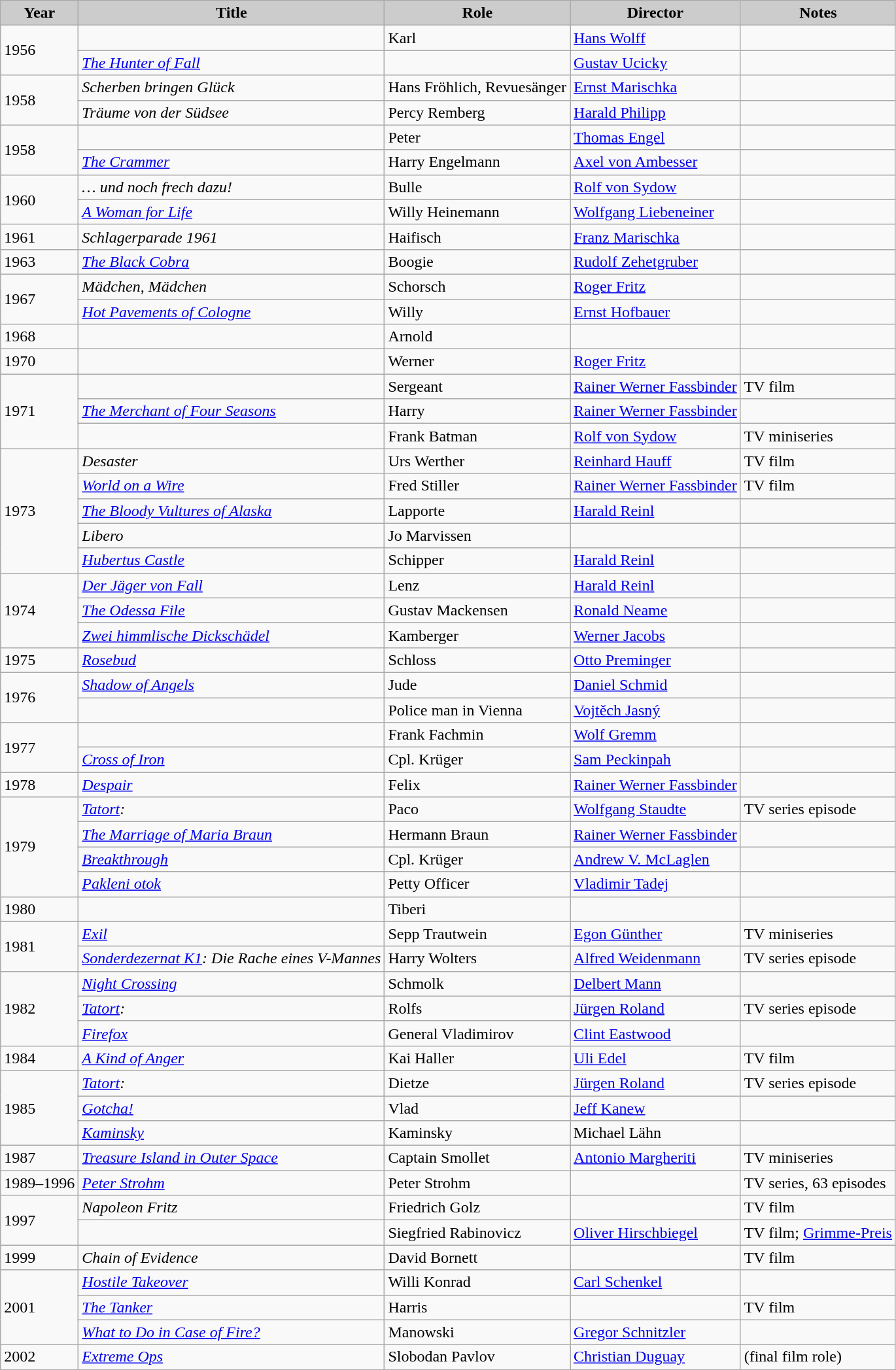<table class="wikitable">
<tr>
<th style="background: #CCCCCC;">Year</th>
<th style="background: #CCCCCC;">Title</th>
<th style="background: #CCCCCC;">Role</th>
<th style="background: #CCCCCC;">Director</th>
<th style="background: #CCCCCC;">Notes</th>
</tr>
<tr>
<td rowspan=2>1956</td>
<td><em></em></td>
<td>Karl</td>
<td><a href='#'>Hans Wolff</a></td>
<td></td>
</tr>
<tr>
<td><em><a href='#'>The Hunter of Fall</a></em></td>
<td></td>
<td><a href='#'>Gustav Ucicky</a></td>
<td></td>
</tr>
<tr>
<td rowspan=2>1958</td>
<td><em>Scherben bringen Glück</em></td>
<td>Hans Fröhlich, Revuesänger</td>
<td><a href='#'>Ernst Marischka</a></td>
<td></td>
</tr>
<tr>
<td><em>Träume von der Südsee</em></td>
<td>Percy Remberg</td>
<td><a href='#'>Harald Philipp</a></td>
<td></td>
</tr>
<tr>
<td rowspan=2>1958</td>
<td><em></em></td>
<td>Peter</td>
<td><a href='#'>Thomas Engel</a></td>
<td></td>
</tr>
<tr>
<td><em><a href='#'>The Crammer</a></em></td>
<td>Harry Engelmann</td>
<td><a href='#'>Axel von Ambesser</a></td>
<td></td>
</tr>
<tr>
<td rowspan=2>1960</td>
<td><em>… und noch frech dazu!</em></td>
<td>Bulle</td>
<td><a href='#'>Rolf von Sydow</a></td>
<td></td>
</tr>
<tr>
<td><em><a href='#'>A Woman for Life</a></em></td>
<td>Willy Heinemann</td>
<td><a href='#'>Wolfgang Liebeneiner</a></td>
<td></td>
</tr>
<tr>
<td>1961</td>
<td><em>Schlagerparade 1961</em></td>
<td>Haifisch</td>
<td><a href='#'>Franz Marischka</a></td>
<td></td>
</tr>
<tr>
<td>1963</td>
<td><em><a href='#'>The Black Cobra</a></em></td>
<td>Boogie</td>
<td><a href='#'>Rudolf Zehetgruber</a></td>
<td></td>
</tr>
<tr>
<td rowspan=2>1967</td>
<td><em>Mädchen, Mädchen</em></td>
<td>Schorsch</td>
<td><a href='#'>Roger Fritz</a></td>
<td></td>
</tr>
<tr>
<td><em><a href='#'>Hot Pavements of Cologne</a></em></td>
<td>Willy</td>
<td><a href='#'>Ernst Hofbauer</a></td>
<td></td>
</tr>
<tr>
<td>1968</td>
<td><em></em></td>
<td>Arnold</td>
<td></td>
<td></td>
</tr>
<tr>
<td>1970</td>
<td><em></em></td>
<td>Werner</td>
<td><a href='#'>Roger Fritz</a></td>
<td></td>
</tr>
<tr>
<td rowspan=3>1971</td>
<td><em></em></td>
<td>Sergeant</td>
<td><a href='#'>Rainer Werner Fassbinder</a></td>
<td>TV film</td>
</tr>
<tr>
<td><em><a href='#'>The Merchant of Four Seasons</a></em></td>
<td>Harry</td>
<td><a href='#'>Rainer Werner Fassbinder</a></td>
<td></td>
</tr>
<tr>
<td><em></em></td>
<td>Frank Batman</td>
<td><a href='#'>Rolf von Sydow</a></td>
<td>TV miniseries</td>
</tr>
<tr>
<td rowspan=5>1973</td>
<td><em>Desaster</em></td>
<td>Urs Werther</td>
<td><a href='#'>Reinhard Hauff</a></td>
<td>TV film</td>
</tr>
<tr>
<td><em><a href='#'>World on a Wire</a></em></td>
<td>Fred Stiller</td>
<td><a href='#'>Rainer Werner Fassbinder</a></td>
<td>TV film</td>
</tr>
<tr>
<td><em><a href='#'>The Bloody Vultures of Alaska</a></em></td>
<td>Lapporte</td>
<td><a href='#'>Harald Reinl</a></td>
<td></td>
</tr>
<tr>
<td><em>Libero</em></td>
<td>Jo Marvissen</td>
<td></td>
<td></td>
</tr>
<tr>
<td><em><a href='#'>Hubertus Castle</a></em></td>
<td>Schipper</td>
<td><a href='#'>Harald Reinl</a></td>
<td></td>
</tr>
<tr>
<td rowspan=3>1974</td>
<td><em><a href='#'>Der Jäger von Fall</a></em></td>
<td>Lenz</td>
<td><a href='#'>Harald Reinl</a></td>
<td></td>
</tr>
<tr>
<td><em><a href='#'>The Odessa File</a></em></td>
<td>Gustav Mackensen</td>
<td><a href='#'>Ronald Neame</a></td>
<td></td>
</tr>
<tr>
<td><em><a href='#'>Zwei himmlische Dickschädel</a></em></td>
<td>Kamberger</td>
<td><a href='#'>Werner Jacobs</a></td>
<td></td>
</tr>
<tr>
<td>1975</td>
<td><em><a href='#'>Rosebud</a></em></td>
<td>Schloss</td>
<td><a href='#'>Otto Preminger</a></td>
<td></td>
</tr>
<tr>
<td rowspan=2>1976</td>
<td><em><a href='#'>Shadow of Angels</a></em></td>
<td>Jude</td>
<td><a href='#'>Daniel Schmid</a></td>
<td></td>
</tr>
<tr>
<td><em></em></td>
<td>Police man in Vienna</td>
<td><a href='#'>Vojtěch Jasný</a></td>
<td></td>
</tr>
<tr>
<td rowspan=2>1977</td>
<td><em></em></td>
<td>Frank Fachmin</td>
<td><a href='#'>Wolf Gremm</a></td>
<td></td>
</tr>
<tr>
<td><em><a href='#'>Cross of Iron</a></em></td>
<td>Cpl. Krüger</td>
<td><a href='#'>Sam Peckinpah</a></td>
<td></td>
</tr>
<tr>
<td>1978</td>
<td><em><a href='#'>Despair</a></em></td>
<td>Felix</td>
<td><a href='#'>Rainer Werner Fassbinder</a></td>
<td></td>
</tr>
<tr>
<td rowspan=4>1979</td>
<td><em><a href='#'>Tatort</a>: </em></td>
<td>Paco</td>
<td><a href='#'>Wolfgang Staudte</a></td>
<td>TV series episode</td>
</tr>
<tr>
<td><em><a href='#'>The Marriage of Maria Braun</a></em></td>
<td>Hermann Braun</td>
<td><a href='#'>Rainer Werner Fassbinder</a></td>
<td></td>
</tr>
<tr>
<td><em><a href='#'>Breakthrough</a></em></td>
<td>Cpl. Krüger</td>
<td><a href='#'>Andrew V. McLaglen</a></td>
<td></td>
</tr>
<tr>
<td><em><a href='#'>Pakleni otok</a></em></td>
<td>Petty Officer</td>
<td><a href='#'>Vladimir Tadej</a></td>
<td></td>
</tr>
<tr>
<td>1980</td>
<td><em></em></td>
<td>Tiberi</td>
<td></td>
<td></td>
</tr>
<tr>
<td rowspan=2>1981</td>
<td><em><a href='#'>Exil</a></em></td>
<td>Sepp Trautwein</td>
<td><a href='#'>Egon Günther</a></td>
<td>TV miniseries</td>
</tr>
<tr>
<td><em><a href='#'>Sonderdezernat K1</a>: Die Rache eines V-Mannes</em></td>
<td>Harry Wolters</td>
<td><a href='#'>Alfred Weidenmann</a></td>
<td>TV series episode</td>
</tr>
<tr>
<td rowspan=3>1982</td>
<td><em><a href='#'>Night Crossing</a></em></td>
<td>Schmolk</td>
<td><a href='#'>Delbert Mann</a></td>
<td></td>
</tr>
<tr>
<td><em><a href='#'>Tatort</a>: </em></td>
<td>Rolfs</td>
<td><a href='#'>Jürgen Roland</a></td>
<td>TV series episode</td>
</tr>
<tr>
<td><em><a href='#'>Firefox</a></em></td>
<td>General Vladimirov</td>
<td><a href='#'>Clint Eastwood</a></td>
<td></td>
</tr>
<tr>
<td>1984</td>
<td><em><a href='#'>A Kind of Anger</a></em></td>
<td>Kai Haller</td>
<td><a href='#'>Uli Edel</a></td>
<td>TV film</td>
</tr>
<tr>
<td rowspan=3>1985</td>
<td><em><a href='#'>Tatort</a>: </em></td>
<td>Dietze</td>
<td><a href='#'>Jürgen Roland</a></td>
<td>TV series episode</td>
</tr>
<tr>
<td><em><a href='#'>Gotcha!</a></em></td>
<td>Vlad</td>
<td><a href='#'>Jeff Kanew</a></td>
<td></td>
</tr>
<tr>
<td><em><a href='#'>Kaminsky</a></em></td>
<td>Kaminsky</td>
<td>Michael Lähn</td>
<td></td>
</tr>
<tr>
<td>1987</td>
<td><em><a href='#'>Treasure Island in Outer Space</a></em></td>
<td>Captain Smollet</td>
<td><a href='#'>Antonio Margheriti</a></td>
<td>TV miniseries</td>
</tr>
<tr>
<td>1989–1996</td>
<td><em><a href='#'>Peter Strohm</a></em></td>
<td>Peter Strohm</td>
<td></td>
<td>TV series, 63 episodes</td>
</tr>
<tr>
<td rowspan=2>1997</td>
<td><em>Napoleon Fritz</em></td>
<td>Friedrich Golz</td>
<td></td>
<td>TV film</td>
</tr>
<tr>
<td><em></em></td>
<td>Siegfried Rabinovicz</td>
<td><a href='#'>Oliver Hirschbiegel</a></td>
<td>TV film; <a href='#'>Grimme-Preis</a></td>
</tr>
<tr>
<td>1999</td>
<td><em>Chain of Evidence</em></td>
<td>David Bornett</td>
<td></td>
<td>TV film</td>
</tr>
<tr>
<td rowspan=3>2001</td>
<td><em><a href='#'>Hostile Takeover</a></em></td>
<td>Willi Konrad</td>
<td><a href='#'>Carl Schenkel</a></td>
<td></td>
</tr>
<tr>
<td><em><a href='#'>The Tanker</a></em></td>
<td>Harris</td>
<td></td>
<td>TV film</td>
</tr>
<tr>
<td><em><a href='#'>What to Do in Case of Fire?</a></em></td>
<td>Manowski</td>
<td><a href='#'>Gregor Schnitzler</a></td>
<td></td>
</tr>
<tr>
<td>2002</td>
<td><em><a href='#'>Extreme Ops</a></em></td>
<td>Slobodan Pavlov</td>
<td><a href='#'>Christian Duguay</a></td>
<td>(final film role)</td>
</tr>
<tr>
</tr>
</table>
